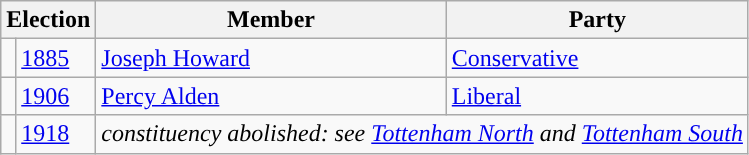<table class="wikitable">
<tr>
<th colspan="2">Election</th>
<th>Member</th>
<th>Party</th>
</tr>
<tr>
<td style="color:inherit;background-color: "></td>
<td><a href='#'>1885</a></td>
<td><a href='#'>Joseph Howard</a></td>
<td><a href='#'>Conservative</a></td>
</tr>
<tr>
<td style="color:inherit;background-color: "></td>
<td><a href='#'>1906</a></td>
<td><a href='#'>Percy Alden</a></td>
<td><a href='#'>Liberal</a></td>
</tr>
<tr>
<td></td>
<td><a href='#'>1918</a></td>
<td colspan="2"><em>constituency abolished: see <a href='#'>Tottenham North</a> and <a href='#'>Tottenham South</a></em></td>
</tr>
</table>
